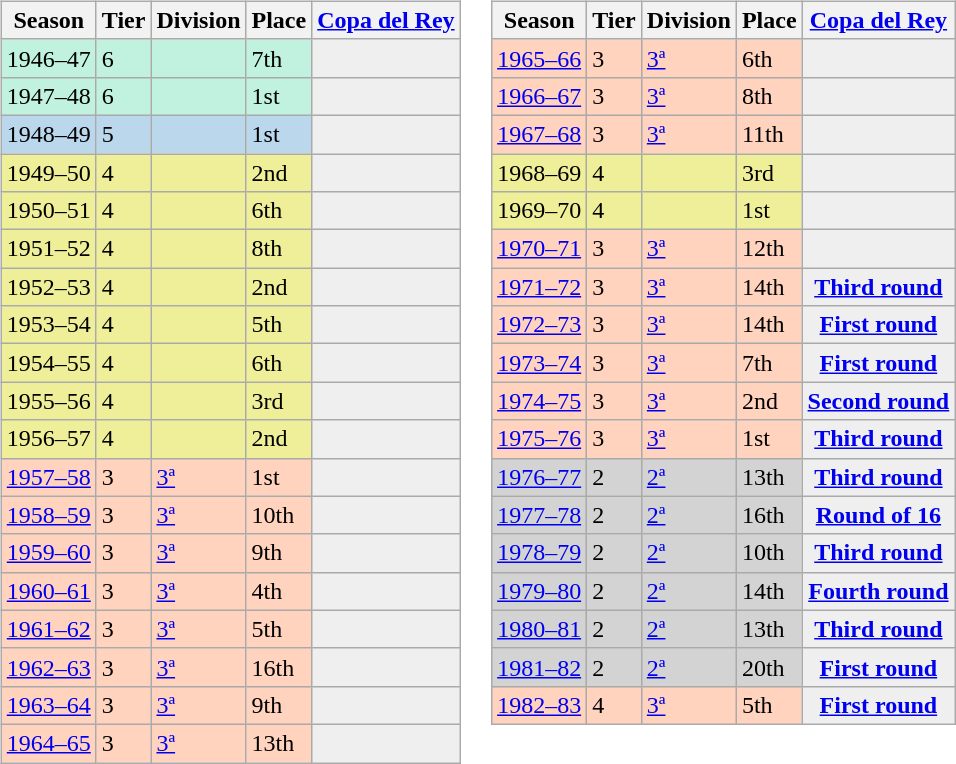<table>
<tr>
<td valign="top" width=0%><br><table class="wikitable">
<tr style="background:#f0f6fa;">
<th>Season</th>
<th>Tier</th>
<th>Division</th>
<th>Place</th>
<th><a href='#'>Copa del Rey</a></th>
</tr>
<tr>
<td style="background:#C0F2DF;">1946–47</td>
<td style="background:#C0F2DF;">6</td>
<td style="background:#C0F2DF;"></td>
<td style="background:#C0F2DF;">7th</td>
<th style="background:#efefef;"></th>
</tr>
<tr>
<td style="background:#C0F2DF;">1947–48</td>
<td style="background:#C0F2DF;">6</td>
<td style="background:#C0F2DF;"></td>
<td style="background:#C0F2DF;">1st</td>
<th style="background:#efefef;"></th>
</tr>
<tr>
<td style="background:#BBD7EC;">1948–49</td>
<td style="background:#BBD7EC;">5</td>
<td style="background:#BBD7EC;"></td>
<td style="background:#BBD7EC;">1st</td>
<th style="background:#efefef;"></th>
</tr>
<tr>
<td style="background:#EFEF99;">1949–50</td>
<td style="background:#EFEF99;">4</td>
<td style="background:#EFEF99;"></td>
<td style="background:#EFEF99;">2nd</td>
<th style="background:#efefef;"></th>
</tr>
<tr>
<td style="background:#EFEF99;">1950–51</td>
<td style="background:#EFEF99;">4</td>
<td style="background:#EFEF99;"></td>
<td style="background:#EFEF99;">6th</td>
<th style="background:#efefef;"></th>
</tr>
<tr>
<td style="background:#EFEF99;">1951–52</td>
<td style="background:#EFEF99;">4</td>
<td style="background:#EFEF99;"></td>
<td style="background:#EFEF99;">8th</td>
<th style="background:#efefef;"></th>
</tr>
<tr>
<td style="background:#EFEF99;">1952–53</td>
<td style="background:#EFEF99;">4</td>
<td style="background:#EFEF99;"></td>
<td style="background:#EFEF99;">2nd</td>
<th style="background:#efefef;"></th>
</tr>
<tr>
<td style="background:#EFEF99;">1953–54</td>
<td style="background:#EFEF99;">4</td>
<td style="background:#EFEF99;"></td>
<td style="background:#EFEF99;">5th</td>
<th style="background:#efefef;"></th>
</tr>
<tr>
<td style="background:#EFEF99;">1954–55</td>
<td style="background:#EFEF99;">4</td>
<td style="background:#EFEF99;"></td>
<td style="background:#EFEF99;">6th</td>
<th style="background:#efefef;"></th>
</tr>
<tr>
<td style="background:#EFEF99;">1955–56</td>
<td style="background:#EFEF99;">4</td>
<td style="background:#EFEF99;"></td>
<td style="background:#EFEF99;">3rd</td>
<th style="background:#efefef;"></th>
</tr>
<tr>
<td style="background:#EFEF99;">1956–57</td>
<td style="background:#EFEF99;">4</td>
<td style="background:#EFEF99;"></td>
<td style="background:#EFEF99;">2nd</td>
<th style="background:#efefef;"></th>
</tr>
<tr>
<td style="background:#FFD3BD;"><a href='#'>1957–58</a></td>
<td style="background:#FFD3BD;">3</td>
<td style="background:#FFD3BD;"><a href='#'>3ª</a></td>
<td style="background:#FFD3BD;">1st</td>
<td style="background:#efefef;"></td>
</tr>
<tr>
<td style="background:#FFD3BD;"><a href='#'>1958–59</a></td>
<td style="background:#FFD3BD;">3</td>
<td style="background:#FFD3BD;"><a href='#'>3ª</a></td>
<td style="background:#FFD3BD;">10th</td>
<td style="background:#efefef;"></td>
</tr>
<tr>
<td style="background:#FFD3BD;"><a href='#'>1959–60</a></td>
<td style="background:#FFD3BD;">3</td>
<td style="background:#FFD3BD;"><a href='#'>3ª</a></td>
<td style="background:#FFD3BD;">9th</td>
<td style="background:#efefef;"></td>
</tr>
<tr>
<td style="background:#FFD3BD;"><a href='#'>1960–61</a></td>
<td style="background:#FFD3BD;">3</td>
<td style="background:#FFD3BD;"><a href='#'>3ª</a></td>
<td style="background:#FFD3BD;">4th</td>
<td style="background:#efefef;"></td>
</tr>
<tr>
<td style="background:#FFD3BD;"><a href='#'>1961–62</a></td>
<td style="background:#FFD3BD;">3</td>
<td style="background:#FFD3BD;"><a href='#'>3ª</a></td>
<td style="background:#FFD3BD;">5th</td>
<td style="background:#efefef;"></td>
</tr>
<tr>
<td style="background:#FFD3BD;"><a href='#'>1962–63</a></td>
<td style="background:#FFD3BD;">3</td>
<td style="background:#FFD3BD;"><a href='#'>3ª</a></td>
<td style="background:#FFD3BD;">16th</td>
<td style="background:#efefef;"></td>
</tr>
<tr>
<td style="background:#FFD3BD;"><a href='#'>1963–64</a></td>
<td style="background:#FFD3BD;">3</td>
<td style="background:#FFD3BD;"><a href='#'>3ª</a></td>
<td style="background:#FFD3BD;">9th</td>
<td style="background:#efefef;"></td>
</tr>
<tr>
<td style="background:#FFD3BD;"><a href='#'>1964–65</a></td>
<td style="background:#FFD3BD;">3</td>
<td style="background:#FFD3BD;"><a href='#'>3ª</a></td>
<td style="background:#FFD3BD;">13th</td>
<td style="background:#efefef;"></td>
</tr>
</table>
</td>
<td valign="top" width=0%><br><table class="wikitable">
<tr style="background:#f0f6fa;">
<th>Season</th>
<th>Tier</th>
<th>Division</th>
<th>Place</th>
<th><a href='#'>Copa del Rey</a></th>
</tr>
<tr>
<td style="background:#FFD3BD;"><a href='#'>1965–66</a></td>
<td style="background:#FFD3BD;">3</td>
<td style="background:#FFD3BD;"><a href='#'>3ª</a></td>
<td style="background:#FFD3BD;">6th</td>
<td style="background:#efefef;"></td>
</tr>
<tr>
<td style="background:#FFD3BD;"><a href='#'>1966–67</a></td>
<td style="background:#FFD3BD;">3</td>
<td style="background:#FFD3BD;"><a href='#'>3ª</a></td>
<td style="background:#FFD3BD;">8th</td>
<td style="background:#efefef;"></td>
</tr>
<tr>
<td style="background:#FFD3BD;"><a href='#'>1967–68</a></td>
<td style="background:#FFD3BD;">3</td>
<td style="background:#FFD3BD;"><a href='#'>3ª</a></td>
<td style="background:#FFD3BD;">11th</td>
<td style="background:#efefef;"></td>
</tr>
<tr>
<td style="background:#EFEF99;">1968–69</td>
<td style="background:#EFEF99;">4</td>
<td style="background:#EFEF99;"></td>
<td style="background:#EFEF99;">3rd</td>
<th style="background:#efefef;"></th>
</tr>
<tr>
<td style="background:#EFEF99;">1969–70</td>
<td style="background:#EFEF99;">4</td>
<td style="background:#EFEF99;"></td>
<td style="background:#EFEF99;">1st</td>
<th style="background:#efefef;"></th>
</tr>
<tr>
<td style="background:#FFD3BD;"><a href='#'>1970–71</a></td>
<td style="background:#FFD3BD;">3</td>
<td style="background:#FFD3BD;"><a href='#'>3ª</a></td>
<td style="background:#FFD3BD;">12th</td>
<td style="background:#efefef;"></td>
</tr>
<tr>
<td style="background:#FFD3BD;"><a href='#'>1971–72</a></td>
<td style="background:#FFD3BD;">3</td>
<td style="background:#FFD3BD;"><a href='#'>3ª</a></td>
<td style="background:#FFD3BD;">14th</td>
<th style="background:#efefef;"><a href='#'>Third round</a></th>
</tr>
<tr>
<td style="background:#FFD3BD;"><a href='#'>1972–73</a></td>
<td style="background:#FFD3BD;">3</td>
<td style="background:#FFD3BD;"><a href='#'>3ª</a></td>
<td style="background:#FFD3BD;">14th</td>
<th style="background:#efefef;"><a href='#'>First round</a></th>
</tr>
<tr>
<td style="background:#FFD3BD;"><a href='#'>1973–74</a></td>
<td style="background:#FFD3BD;">3</td>
<td style="background:#FFD3BD;"><a href='#'>3ª</a></td>
<td style="background:#FFD3BD;">7th</td>
<th style="background:#efefef;"><a href='#'>First round</a></th>
</tr>
<tr>
<td style="background:#FFD3BD;"><a href='#'>1974–75</a></td>
<td style="background:#FFD3BD;">3</td>
<td style="background:#FFD3BD;"><a href='#'>3ª</a></td>
<td style="background:#FFD3BD;">2nd</td>
<th style="background:#efefef;"><a href='#'>Second round</a></th>
</tr>
<tr>
<td style="background:#FFD3BD;"><a href='#'>1975–76</a></td>
<td style="background:#FFD3BD;">3</td>
<td style="background:#FFD3BD;"><a href='#'>3ª</a></td>
<td style="background:#FFD3BD;">1st</td>
<th style="background:#efefef;"><a href='#'>Third round</a></th>
</tr>
<tr>
<td style="background:#D3D3D3;"><a href='#'>1976–77</a></td>
<td style="background:#D3D3D3;">2</td>
<td style="background:#D3D3D3;"><a href='#'>2ª</a></td>
<td style="background:#D3D3D3;">13th</td>
<th style="background:#efefef;"><a href='#'>Third round</a></th>
</tr>
<tr>
<td style="background:#D3D3D3;"><a href='#'>1977–78</a></td>
<td style="background:#D3D3D3;">2</td>
<td style="background:#D3D3D3;"><a href='#'>2ª</a></td>
<td style="background:#D3D3D3;">16th</td>
<th style="background:#efefef;"><a href='#'>Round of 16</a></th>
</tr>
<tr>
<td style="background:#D3D3D3;"><a href='#'>1978–79</a></td>
<td style="background:#D3D3D3;">2</td>
<td style="background:#D3D3D3;"><a href='#'>2ª</a></td>
<td style="background:#D3D3D3;">10th</td>
<th style="background:#efefef;"><a href='#'>Third round</a></th>
</tr>
<tr>
<td style="background:#D3D3D3;"><a href='#'>1979–80</a></td>
<td style="background:#D3D3D3;">2</td>
<td style="background:#D3D3D3;"><a href='#'>2ª</a></td>
<td style="background:#D3D3D3;">14th</td>
<th style="background:#efefef;"><a href='#'>Fourth round</a></th>
</tr>
<tr>
<td style="background:#D3D3D3;"><a href='#'>1980–81</a></td>
<td style="background:#D3D3D3;">2</td>
<td style="background:#D3D3D3;"><a href='#'>2ª</a></td>
<td style="background:#D3D3D3;">13th</td>
<th style="background:#efefef;"><a href='#'>Third round</a></th>
</tr>
<tr>
<td style="background:#D3D3D3;"><a href='#'>1981–82</a></td>
<td style="background:#D3D3D3;">2</td>
<td style="background:#D3D3D3;"><a href='#'>2ª</a></td>
<td style="background:#D3D3D3;">20th</td>
<th style="background:#efefef;"><a href='#'>First round</a></th>
</tr>
<tr>
<td style="background:#FFD3BD;"><a href='#'>1982–83</a></td>
<td style="background:#FFD3BD;">4</td>
<td style="background:#FFD3BD;"><a href='#'>3ª</a></td>
<td style="background:#FFD3BD;">5th</td>
<th style="background:#efefef;"><a href='#'>First round</a></th>
</tr>
</table>
</td>
</tr>
</table>
